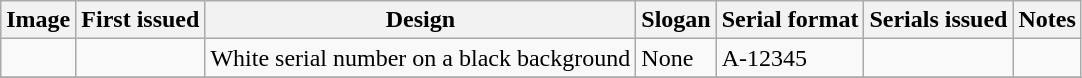<table class="wikitable">
<tr>
<th>Image</th>
<th>First issued</th>
<th>Design</th>
<th>Slogan</th>
<th>Serial format</th>
<th>Serials issued</th>
<th>Notes</th>
</tr>
<tr>
<td></td>
<td></td>
<td>White serial number on a black background</td>
<td>None</td>
<td>A-12345</td>
<td></td>
<td></td>
</tr>
<tr>
</tr>
</table>
